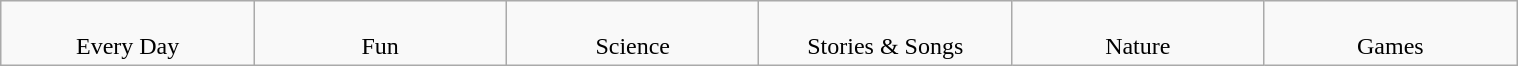<table class="wikitable" style="text-align: center; width: 80%; margin: 1em auto 1em auto;">
<tr>
<td style="width:70pt;"><br>Every Day</td>
<td style="width:70pt;"><br>Fun</td>
<td style="width:70pt;"><br>Science</td>
<td style="width:70pt;"><br>Stories & Songs</td>
<td style="width:70pt;"><br>Nature</td>
<td style="width:70pt;"><br>Games</td>
</tr>
</table>
